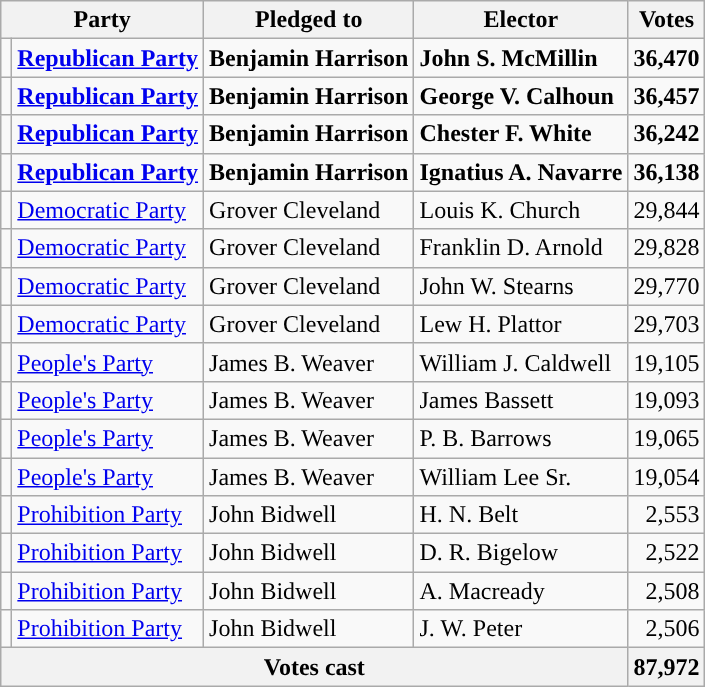<table class="wikitable">
<tr>
<th colspan=2>Party</th>
<th>Pledged to</th>
<th>Elector</th>
<th>Votes</th>
</tr>
<tr style="font-weight:bold">
<td></td>
<td><a href='#'>Republican Party</a></td>
<td>Benjamin Harrison</td>
<td>John S. McMillin</td>
<td align="right">36,470</td>
</tr>
<tr style="font-weight:bold">
<td></td>
<td><a href='#'>Republican Party</a></td>
<td>Benjamin Harrison</td>
<td>George V. Calhoun</td>
<td align="right">36,457</td>
</tr>
<tr style="font-weight:bold">
<td></td>
<td><a href='#'>Republican Party</a></td>
<td>Benjamin Harrison</td>
<td>Chester F. White</td>
<td align="right">36,242</td>
</tr>
<tr style="font-weight:bold">
<td></td>
<td><a href='#'>Republican Party</a></td>
<td>Benjamin Harrison</td>
<td>Ignatius A. Navarre</td>
<td align="right">36,138</td>
</tr>
<tr>
<td></td>
<td><a href='#'>Democratic Party</a></td>
<td>Grover Cleveland</td>
<td>Louis K. Church</td>
<td align="right">29,844</td>
</tr>
<tr>
<td></td>
<td><a href='#'>Democratic Party</a></td>
<td>Grover Cleveland</td>
<td>Franklin D. Arnold</td>
<td align="right">29,828</td>
</tr>
<tr>
<td></td>
<td><a href='#'>Democratic Party</a></td>
<td>Grover Cleveland</td>
<td>John W. Stearns</td>
<td align="right">29,770</td>
</tr>
<tr>
<td></td>
<td><a href='#'>Democratic Party</a></td>
<td>Grover Cleveland</td>
<td>Lew H. Plattor</td>
<td align="right">29,703</td>
</tr>
<tr>
<td></td>
<td><a href='#'>People's Party</a></td>
<td>James B. Weaver</td>
<td>William J. Caldwell</td>
<td align="right">19,105</td>
</tr>
<tr>
<td></td>
<td><a href='#'>People's Party</a></td>
<td>James B. Weaver</td>
<td>James Bassett</td>
<td align="right">19,093</td>
</tr>
<tr>
<td></td>
<td><a href='#'>People's Party</a></td>
<td>James B. Weaver</td>
<td>P. B. Barrows</td>
<td align="right">19,065</td>
</tr>
<tr>
<td></td>
<td><a href='#'>People's Party</a></td>
<td>James B. Weaver</td>
<td>William Lee Sr.</td>
<td align="right">19,054</td>
</tr>
<tr>
<td></td>
<td><a href='#'>Prohibition Party</a></td>
<td>John Bidwell</td>
<td>H. N. Belt</td>
<td align="right">2,553</td>
</tr>
<tr>
<td></td>
<td><a href='#'>Prohibition Party</a></td>
<td>John Bidwell</td>
<td>D. R. Bigelow</td>
<td align="right">2,522</td>
</tr>
<tr>
<td></td>
<td><a href='#'>Prohibition Party</a></td>
<td>John Bidwell</td>
<td>A. Macready</td>
<td align="right">2,508</td>
</tr>
<tr>
<td></td>
<td><a href='#'>Prohibition Party</a></td>
<td>John Bidwell</td>
<td>J. W. Peter</td>
<td align="right">2,506</td>
</tr>
<tr>
<th colspan="4">Votes cast</th>
<th>87,972</th>
</tr>
</table>
